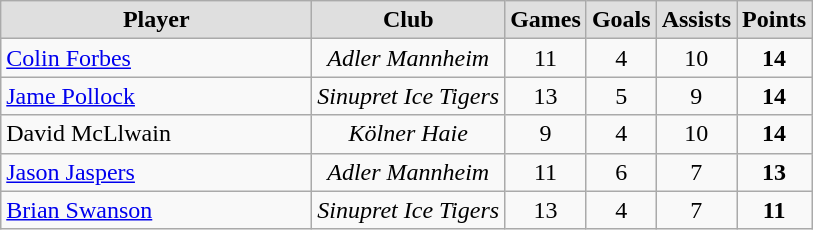<table class="wikitable">
<tr align="center">
<td width="200" bgcolor="#dfdfdf"><strong>Player</strong></td>
<td bgcolor="#dfdfdf"><strong>Club</strong></td>
<td bgcolor="#dfdfdf"><strong>Games</strong></td>
<td bgcolor="#dfdfdf"><strong>Goals</strong></td>
<td bgcolor="#dfdfdf"><strong>Assists</strong></td>
<td bgcolor="#dfdfdf"><strong>Points</strong></td>
</tr>
<tr align="center">
<td align="left"> <a href='#'>Colin Forbes</a></td>
<td><em>Adler Mannheim</em></td>
<td>11</td>
<td>4</td>
<td>10</td>
<td><strong>14</strong></td>
</tr>
<tr align="center">
<td align="left"> <a href='#'>Jame Pollock</a></td>
<td><em>Sinupret Ice Tigers</em></td>
<td>13</td>
<td>5</td>
<td>9</td>
<td><strong>14</strong></td>
</tr>
<tr align="center">
<td align="left"> David McLlwain</td>
<td><em>Kölner Haie</em></td>
<td>9</td>
<td>4</td>
<td>10</td>
<td><strong>14</strong></td>
</tr>
<tr align="center">
<td align="left"> <a href='#'>Jason Jaspers</a></td>
<td><em>Adler Mannheim</em></td>
<td>11</td>
<td>6</td>
<td>7</td>
<td><strong>13</strong></td>
</tr>
<tr align="center">
<td align="left"> <a href='#'>Brian Swanson</a></td>
<td><em>Sinupret Ice Tigers</em></td>
<td>13</td>
<td>4</td>
<td>7</td>
<td><strong>11</strong></td>
</tr>
</table>
